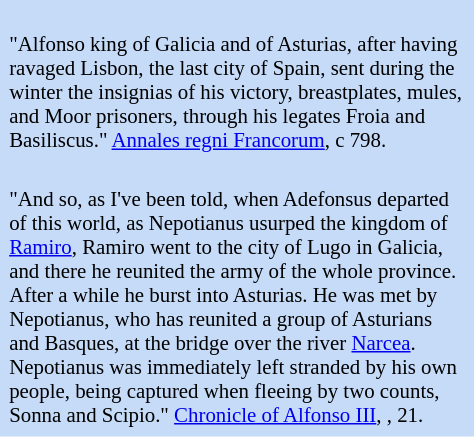<table class="toccolours" style="float: right; margin-left: 1em; margin-right: 1em; font-size: 87%; background:#c6dbf7; color:black; width:23em; max-width: 25%;" cellspacing="5">
<tr>
<td style="text-align: left;"><br>"Alfonso king of Galicia and of Asturias, after having ravaged Lisbon, the last city of Spain, sent during the winter the insignias of his victory, breastplates, mules, and Moor prisoners, through his legates Froia and Basiliscus." <a href='#'>Annales regni Francorum</a>, c 798.</td>
</tr>
<tr>
<td style="text-align: left;"><br>"And so, as I've been told, when Adefonsus departed of this world, as Nepotianus usurped the kingdom of <a href='#'>Ramiro</a>, Ramiro went to the city of Lugo in Galicia, and there he reunited the army of the whole province. After a while he burst into Asturias. He was met by Nepotianus, who has reunited a group of Asturians and Basques, at the bridge over the river <a href='#'>Narcea</a>. Nepotianus was immediately left stranded by his own people, being captured when fleeing by two counts, Sonna and Scipio." <a href='#'>Chronicle of Alfonso III</a>, , 21.</td>
</tr>
</table>
